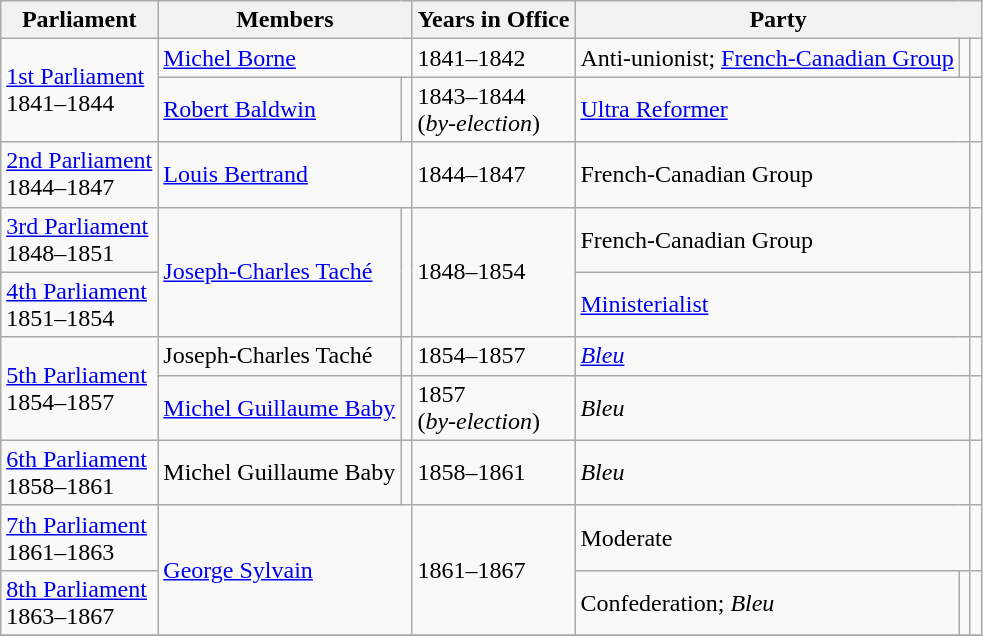<table class="wikitable">
<tr>
<th>Parliament</th>
<th colspan= "2">Members</th>
<th>Years in Office</th>
<th colspan = "3">Party</th>
</tr>
<tr>
<td rowspan="2"><a href='#'>1st Parliament</a><br>1841–1844</td>
<td colspan="2"><a href='#'>Michel Borne</a></td>
<td>1841–1842</td>
<td>Anti-unionist; <a href='#'>French-Canadian Group</a></td>
<td></td>
<td></td>
</tr>
<tr>
<td><a href='#'>Robert Baldwin</a></td>
<td></td>
<td>1843–1844 <br>(<em>by-election</em>)</td>
<td colspan = "2"><a href='#'>Ultra Reformer</a></td>
<td></td>
</tr>
<tr>
<td><a href='#'>2nd Parliament</a> <br> 1844–1847</td>
<td colspan = "2"><a href='#'>Louis Bertrand</a></td>
<td>1844–1847</td>
<td colspan = "2">French-Canadian Group</td>
<td></td>
</tr>
<tr>
<td><a href='#'>3rd Parliament</a> <br> 1848–1851</td>
<td rowspan = "2"><a href='#'>Joseph-Charles Taché</a></td>
<td rowspan = "2"></td>
<td rowspan = "2">1848–1854</td>
<td colspan = "2">French-Canadian Group</td>
<td></td>
</tr>
<tr>
<td><a href='#'>4th Parliament</a> <br>1851–1854</td>
<td colspan = "2"><a href='#'>Ministerialist</a></td>
<td></td>
</tr>
<tr>
<td rowspan = "2"><a href='#'>5th Parliament</a> <br> 1854–1857</td>
<td>Joseph-Charles Taché</td>
<td></td>
<td>1854–1857</td>
<td colspan = "2"><a href='#'><em>Bleu</em></a></td>
<td></td>
</tr>
<tr>
<td><a href='#'>Michel Guillaume Baby</a></td>
<td></td>
<td>1857 <br> (<em>by-election</em>)</td>
<td colspan = "2"><em>Bleu</em></td>
<td></td>
</tr>
<tr>
<td><a href='#'>6th Parliament</a> <br> 1858–1861</td>
<td>Michel Guillaume Baby</td>
<td></td>
<td>1858–1861</td>
<td colspan = "2"><em>Bleu</em></td>
<td></td>
</tr>
<tr>
<td><a href='#'>7th Parliament</a> <br> 1861–1863</td>
<td rowspan = "2" colspan = "2"><a href='#'>George Sylvain</a></td>
<td rowspan = "2">1861–1867</td>
<td colspan = "2">Moderate</td>
<td></td>
</tr>
<tr>
<td><a href='#'>8th Parliament</a><br> 1863–1867</td>
<td>Confederation;  <em>Bleu</em></td>
<td></td>
<td></td>
</tr>
<tr>
</tr>
</table>
